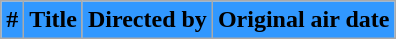<table class="wikitable plainrowheaders">
<tr>
<th style="background-color: #3198FF;">#</th>
<th style="background-color: #3198FF;">Title</th>
<th style="background-color: #3198FF;">Directed by</th>
<th style="background-color: #3198FF;">Original air date<br>













</th>
</tr>
</table>
